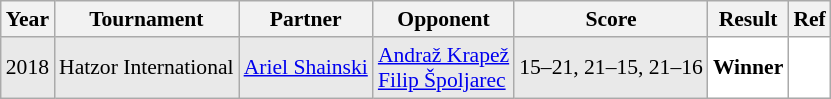<table class="sortable wikitable" style="font-size: 90%;">
<tr>
<th>Year</th>
<th>Tournament</th>
<th>Partner</th>
<th>Opponent</th>
<th>Score</th>
<th>Result</th>
<th>Ref</th>
</tr>
<tr style="background:#E9E9E9">
<td align="center">2018</td>
<td align="left">Hatzor International</td>
<td align="left"> <a href='#'>Ariel Shainski</a></td>
<td align="left"> <a href='#'>Andraž Krapež</a><br> <a href='#'>Filip Špoljarec</a></td>
<td align="left">15–21, 21–15, 21–16</td>
<td style="text-align:left; background:white"> <strong>Winner</strong></td>
<td style="text-align:center; background:white"></td>
</tr>
</table>
